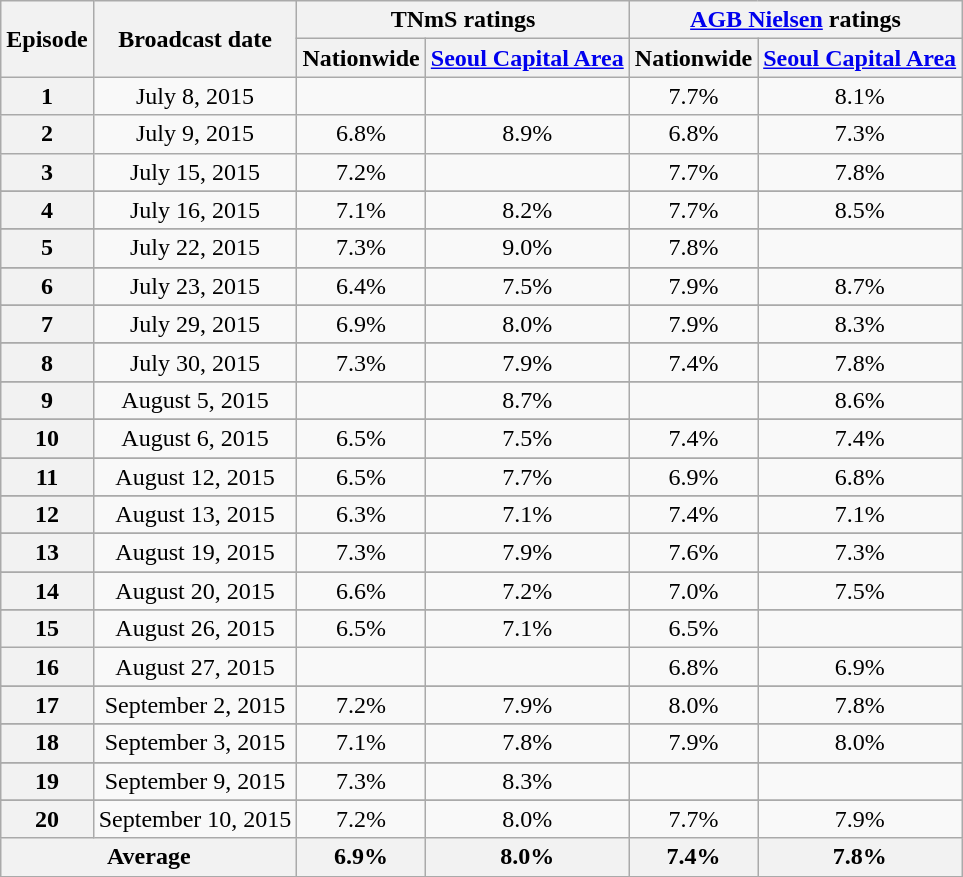<table class=wikitable>
<tr align=center>
<th rowspan="2">Episode</th>
<th rowspan="2">Broadcast date</th>
<th colspan="2">TNmS ratings</th>
<th colspan="2"><a href='#'>AGB Nielsen</a> ratings</th>
</tr>
<tr>
<th>Nationwide</th>
<th><a href='#'>Seoul Capital Area</a></th>
<th>Nationwide</th>
<th><a href='#'>Seoul Capital Area</a></th>
</tr>
<tr align=center>
<th>1</th>
<td>July 8, 2015</td>
<td></td>
<td></td>
<td>7.7%</td>
<td>8.1%</td>
</tr>
<tr align=center>
<th>2</th>
<td>July 9, 2015</td>
<td>6.8%</td>
<td>8.9%</td>
<td>6.8%</td>
<td>7.3%</td>
</tr>
<tr align=center>
<th>3</th>
<td>July 15, 2015</td>
<td>7.2%</td>
<td></td>
<td>7.7%</td>
<td>7.8%</td>
</tr>
<tr>
</tr>
<tr align=center>
<th>4</th>
<td>July 16, 2015</td>
<td>7.1%</td>
<td>8.2%</td>
<td>7.7%</td>
<td>8.5%</td>
</tr>
<tr>
</tr>
<tr align=center>
<th>5</th>
<td>July 22, 2015</td>
<td>7.3%</td>
<td>9.0%</td>
<td>7.8%</td>
<td></td>
</tr>
<tr>
</tr>
<tr align=center>
<th>6</th>
<td>July 23, 2015</td>
<td>6.4%</td>
<td>7.5%</td>
<td>7.9%</td>
<td>8.7%</td>
</tr>
<tr>
</tr>
<tr align=center>
<th>7</th>
<td>July 29, 2015</td>
<td>6.9%</td>
<td>8.0%</td>
<td>7.9%</td>
<td>8.3%</td>
</tr>
<tr>
</tr>
<tr align=center>
<th>8</th>
<td>July 30, 2015</td>
<td>7.3%</td>
<td>7.9%</td>
<td>7.4%</td>
<td>7.8%</td>
</tr>
<tr>
</tr>
<tr align=center>
<th>9</th>
<td>August 5, 2015</td>
<td></td>
<td>8.7%</td>
<td></td>
<td>8.6%</td>
</tr>
<tr>
</tr>
<tr align=center>
<th>10</th>
<td>August 6, 2015</td>
<td>6.5%</td>
<td>7.5%</td>
<td>7.4%</td>
<td>7.4%</td>
</tr>
<tr>
</tr>
<tr align=center>
<th>11</th>
<td>August 12, 2015</td>
<td>6.5%</td>
<td>7.7%</td>
<td>6.9%</td>
<td>6.8%</td>
</tr>
<tr>
</tr>
<tr align=center>
<th>12</th>
<td>August 13, 2015</td>
<td>6.3%</td>
<td>7.1%</td>
<td>7.4%</td>
<td>7.1%</td>
</tr>
<tr>
</tr>
<tr align=center>
<th>13</th>
<td>August 19, 2015</td>
<td>7.3%</td>
<td>7.9%</td>
<td>7.6%</td>
<td>7.3%</td>
</tr>
<tr>
</tr>
<tr align=center>
<th>14</th>
<td>August 20, 2015</td>
<td>6.6%</td>
<td>7.2%</td>
<td>7.0%</td>
<td>7.5%</td>
</tr>
<tr>
</tr>
<tr align=center>
<th>15</th>
<td>August 26, 2015</td>
<td>6.5%</td>
<td>7.1%</td>
<td>6.5%</td>
<td></td>
</tr>
<tr align=center>
<th>16</th>
<td>August 27, 2015</td>
<td></td>
<td></td>
<td>6.8%</td>
<td>6.9%</td>
</tr>
<tr>
</tr>
<tr align=center>
<th>17</th>
<td>September 2, 2015</td>
<td>7.2%</td>
<td>7.9%</td>
<td>8.0%</td>
<td>7.8%</td>
</tr>
<tr>
</tr>
<tr align=center>
<th>18</th>
<td>September 3, 2015</td>
<td>7.1%</td>
<td>7.8%</td>
<td>7.9%</td>
<td>8.0%</td>
</tr>
<tr>
</tr>
<tr align=center>
<th>19</th>
<td>September 9, 2015</td>
<td>7.3%</td>
<td>8.3%</td>
<td></td>
<td></td>
</tr>
<tr>
</tr>
<tr align=center>
<th>20</th>
<td>September 10, 2015</td>
<td>7.2%</td>
<td>8.0%</td>
<td>7.7%</td>
<td>7.9%</td>
</tr>
<tr align=center>
<th colspan="2">Average</th>
<th><span><strong>6.9%</strong></span></th>
<th><span><strong>8.0%</strong></span></th>
<th><span><strong>7.4%</strong></span></th>
<th><span><strong>7.8%</strong></span></th>
</tr>
</table>
